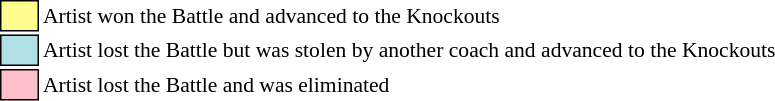<table class="toccolours" style="font-size: 90%; white-space: nowrap;">
<tr>
<td style="background:#fdfc8f; border:1px solid black;">      </td>
<td>Artist won the Battle and advanced to the Knockouts</td>
</tr>
<tr>
<td style="background:#b0e0e6; border:1px solid black;">      </td>
<td>Artist lost the Battle but was stolen by another coach and advanced to the Knockouts</td>
</tr>
<tr>
<td style="background:pink; border:1px solid black;">      </td>
<td>Artist lost the Battle and was eliminated</td>
</tr>
</table>
